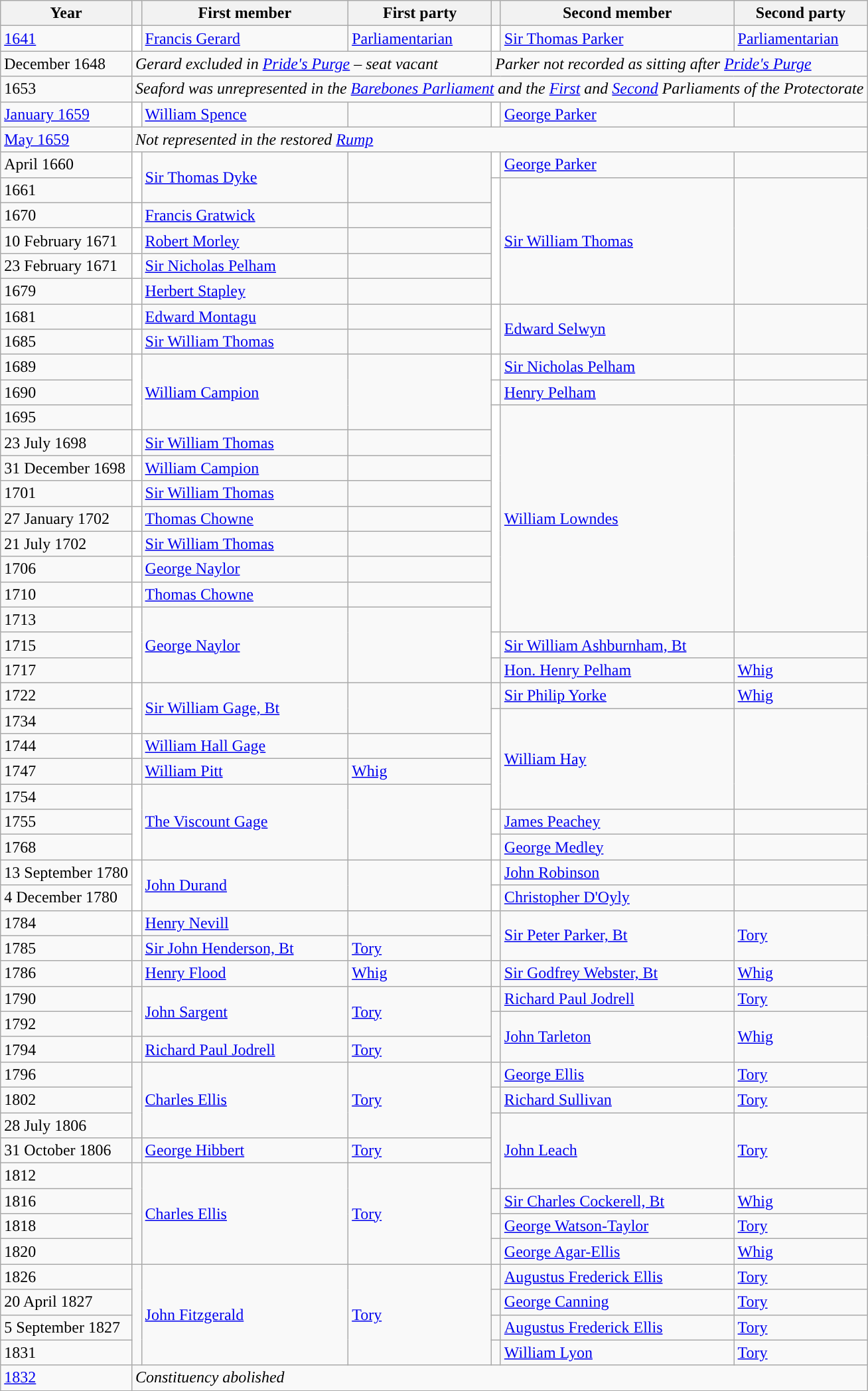<table class="wikitable">
<tr>
<th>Year</th>
<th></th>
<th>First member</th>
<th>First party</th>
<th></th>
<th>Second member</th>
<th>Second party</th>
</tr>
<tr>
<td><a href='#'>1641</a></td>
<td style="color:inherit;background-color: white"></td>
<td><a href='#'>Francis Gerard</a></td>
<td><a href='#'>Parliamentarian</a></td>
<td style="color:inherit;background-color: white"></td>
<td><a href='#'>Sir Thomas Parker</a></td>
<td><a href='#'>Parliamentarian</a></td>
</tr>
<tr>
<td>December 1648</td>
<td colspan="3"><em>Gerard excluded in <a href='#'>Pride's Purge</a> – seat vacant</em></td>
<td colspan="3"><em>Parker not recorded as sitting after <a href='#'>Pride's Purge</a></em></td>
</tr>
<tr>
<td>1653</td>
<td colspan="6"><em>Seaford was unrepresented in the <a href='#'>Barebones Parliament</a> and the <a href='#'>First</a> and <a href='#'>Second</a> Parliaments of the Protectorate</em></td>
</tr>
<tr>
<td><a href='#'>January 1659</a></td>
<td style="color:inherit;background-color: white"></td>
<td><a href='#'>William Spence</a></td>
<td></td>
<td style="color:inherit;background-color: white"></td>
<td><a href='#'>George Parker</a></td>
<td></td>
</tr>
<tr>
<td><a href='#'>May 1659</a></td>
<td colspan="6"><em>Not represented in the restored <a href='#'>Rump</a></em></td>
</tr>
<tr>
<td>April 1660</td>
<td rowspan=2 style="color:inherit;background-color: white"></td>
<td rowspan=2><a href='#'>Sir Thomas Dyke</a></td>
<td rowspan=2></td>
<td style="color:inherit;background-color: white"></td>
<td><a href='#'>George Parker</a></td>
<td></td>
</tr>
<tr>
<td>1661</td>
<td rowspan=5 style="color:inherit;background-color: white"></td>
<td rowspan=5><a href='#'>Sir William Thomas</a></td>
<td rowspan=5></td>
</tr>
<tr>
<td>1670</td>
<td style="color:inherit;background-color: white"></td>
<td><a href='#'>Francis Gratwick</a></td>
<td></td>
</tr>
<tr>
<td>10 February 1671</td>
<td style="color:inherit;background-color: white"></td>
<td><a href='#'>Robert Morley</a></td>
<td></td>
</tr>
<tr>
<td>23 February 1671</td>
<td style="color:inherit;background-color: white"></td>
<td><a href='#'>Sir Nicholas Pelham</a></td>
<td></td>
</tr>
<tr>
<td>1679</td>
<td style="color:inherit;background-color: white"></td>
<td><a href='#'>Herbert Stapley</a></td>
<td></td>
</tr>
<tr>
<td>1681</td>
<td style="color:inherit;background-color: white"></td>
<td><a href='#'>Edward Montagu</a></td>
<td></td>
<td rowspan=2 style="color:inherit;background-color: white"></td>
<td rowspan=2><a href='#'>Edward Selwyn</a></td>
<td rowspan=2></td>
</tr>
<tr>
<td>1685</td>
<td style="color:inherit;background-color: white"></td>
<td><a href='#'>Sir William Thomas</a></td>
<td></td>
</tr>
<tr>
<td>1689</td>
<td rowspan=3 style="color:inherit;background-color: white"></td>
<td rowspan=3><a href='#'>William Campion</a></td>
<td rowspan=3></td>
<td style="color:inherit;background-color: white"></td>
<td><a href='#'>Sir Nicholas Pelham</a></td>
<td></td>
</tr>
<tr>
<td>1690</td>
<td style="color:inherit;background-color: white"></td>
<td><a href='#'>Henry Pelham</a></td>
<td></td>
</tr>
<tr>
<td>1695</td>
<td rowspan=9 style="color:inherit;background-color: white"></td>
<td rowspan=9><a href='#'>William Lowndes</a></td>
<td rowspan=9></td>
</tr>
<tr>
<td>23 July 1698</td>
<td style="color:inherit;background-color: white"></td>
<td><a href='#'>Sir William Thomas</a></td>
<td></td>
</tr>
<tr>
<td>31 December 1698</td>
<td style="color:inherit;background-color: white"></td>
<td><a href='#'>William Campion</a></td>
<td></td>
</tr>
<tr>
<td>1701</td>
<td style="color:inherit;background-color: white"></td>
<td><a href='#'>Sir William Thomas</a></td>
<td></td>
</tr>
<tr>
<td>27 January 1702</td>
<td style="color:inherit;background-color: white"></td>
<td><a href='#'>Thomas Chowne</a></td>
<td></td>
</tr>
<tr>
<td>21 July 1702</td>
<td style="color:inherit;background-color: white"></td>
<td><a href='#'>Sir William Thomas</a></td>
<td></td>
</tr>
<tr>
<td>1706</td>
<td style="color:inherit;background-color: white"></td>
<td><a href='#'>George Naylor</a></td>
<td></td>
</tr>
<tr>
<td>1710</td>
<td style="color:inherit;background-color: white"></td>
<td><a href='#'>Thomas Chowne</a></td>
<td></td>
</tr>
<tr>
<td>1713</td>
<td rowspan=3 style="color:inherit;background-color: white"></td>
<td rowspan=3><a href='#'>George Naylor</a></td>
<td rowspan=3></td>
</tr>
<tr>
<td>1715</td>
<td style="color:inherit;background-color: white"></td>
<td><a href='#'>Sir William Ashburnham, Bt</a></td>
<td></td>
</tr>
<tr>
<td>1717</td>
<td style="color:inherit;background-color: "></td>
<td><a href='#'>Hon. Henry Pelham</a></td>
<td><a href='#'>Whig</a></td>
</tr>
<tr>
<td>1722</td>
<td rowspan=2 style="color:inherit;background-color: white"></td>
<td rowspan=2><a href='#'>Sir William Gage, Bt</a></td>
<td rowspan=2></td>
<td style="color:inherit;background-color: "></td>
<td><a href='#'>Sir Philip Yorke</a></td>
<td><a href='#'>Whig</a></td>
</tr>
<tr>
<td>1734</td>
<td rowspan=4 style="color:inherit;background-color: white"></td>
<td rowspan=4><a href='#'>William Hay</a></td>
<td rowspan=4></td>
</tr>
<tr>
<td>1744</td>
<td style="color:inherit;background-color: white"></td>
<td><a href='#'>William Hall Gage</a></td>
<td></td>
</tr>
<tr>
<td>1747</td>
<td style="color:inherit;background-color: "></td>
<td><a href='#'>William Pitt</a></td>
<td><a href='#'>Whig</a></td>
</tr>
<tr>
<td>1754</td>
<td rowspan=3 style="color:inherit;background-color: white"></td>
<td rowspan=3><a href='#'>The Viscount Gage</a></td>
<td rowspan=3></td>
</tr>
<tr>
<td>1755</td>
<td style="color:inherit;background-color: white"></td>
<td><a href='#'>James Peachey</a></td>
<td></td>
</tr>
<tr>
<td>1768</td>
<td style="color:inherit;background-color: white"></td>
<td><a href='#'>George Medley</a></td>
<td></td>
</tr>
<tr>
<td>13 September 1780</td>
<td rowspan=2 style="color:inherit;background-color: white"></td>
<td rowspan=2><a href='#'>John Durand</a></td>
<td rowspan=2></td>
<td style="color:inherit;background-color: white"></td>
<td><a href='#'>John Robinson</a></td>
<td></td>
</tr>
<tr>
<td>4 December 1780</td>
<td style="color:inherit;background-color: white"></td>
<td><a href='#'>Christopher D'Oyly</a></td>
<td></td>
</tr>
<tr>
<td>1784</td>
<td style="color:inherit;background-color: white"></td>
<td><a href='#'>Henry Nevill</a></td>
<td></td>
<td rowspan=2 style="color:inherit;background-color: "></td>
<td rowspan=2><a href='#'>Sir Peter Parker, Bt</a></td>
<td rowspan=2><a href='#'>Tory</a></td>
</tr>
<tr>
<td>1785 </td>
<td style="color:inherit;background-color: "></td>
<td><a href='#'>Sir John Henderson, Bt</a></td>
<td><a href='#'>Tory</a></td>
</tr>
<tr>
<td>1786</td>
<td style="color:inherit;background-color: "></td>
<td><a href='#'>Henry Flood</a></td>
<td><a href='#'>Whig</a></td>
<td style="color:inherit;background-color: "></td>
<td><a href='#'>Sir Godfrey Webster, Bt</a></td>
<td><a href='#'>Whig</a></td>
</tr>
<tr>
<td>1790</td>
<td rowspan=2 style="color:inherit;background-color: "></td>
<td rowspan=2><a href='#'>John Sargent</a></td>
<td rowspan=2><a href='#'>Tory</a></td>
<td style="color:inherit;background-color: "></td>
<td><a href='#'>Richard Paul Jodrell</a></td>
<td><a href='#'>Tory</a></td>
</tr>
<tr>
<td>1792</td>
<td rowspan=2 style="color:inherit;background-color: "></td>
<td rowspan=2><a href='#'>John Tarleton</a></td>
<td rowspan=2><a href='#'>Whig</a></td>
</tr>
<tr>
<td>1794</td>
<td style="color:inherit;background-color: "></td>
<td><a href='#'>Richard Paul Jodrell</a></td>
<td><a href='#'>Tory</a></td>
</tr>
<tr>
<td>1796</td>
<td rowspan=3 style="color:inherit;background-color: "></td>
<td rowspan=3><a href='#'>Charles Ellis</a></td>
<td rowspan=3><a href='#'>Tory</a></td>
<td style="color:inherit;background-color: "></td>
<td><a href='#'>George Ellis</a></td>
<td><a href='#'>Tory</a></td>
</tr>
<tr>
<td>1802</td>
<td style="color:inherit;background-color: "></td>
<td><a href='#'>Richard Sullivan</a></td>
<td><a href='#'>Tory</a></td>
</tr>
<tr>
<td>28 July 1806</td>
<td rowspan=3 style="color:inherit;background-color: "></td>
<td rowspan=3><a href='#'>John Leach</a></td>
<td rowspan=3><a href='#'>Tory</a></td>
</tr>
<tr>
<td>31 October 1806</td>
<td style="color:inherit;background-color: "></td>
<td><a href='#'>George Hibbert</a></td>
<td><a href='#'>Tory</a></td>
</tr>
<tr>
<td>1812</td>
<td rowspan=4 style="color:inherit;background-color: "></td>
<td rowspan=4><a href='#'>Charles Ellis</a></td>
<td rowspan=4><a href='#'>Tory</a></td>
</tr>
<tr>
<td>1816</td>
<td style="color:inherit;background-color: "></td>
<td><a href='#'>Sir Charles Cockerell, Bt</a></td>
<td><a href='#'>Whig</a></td>
</tr>
<tr>
<td>1818</td>
<td style="color:inherit;background-color: "></td>
<td><a href='#'>George Watson-Taylor</a></td>
<td><a href='#'>Tory</a></td>
</tr>
<tr>
<td>1820</td>
<td style="color:inherit;background-color: "></td>
<td><a href='#'>George Agar-Ellis</a></td>
<td><a href='#'>Whig</a></td>
</tr>
<tr>
<td>1826</td>
<td rowspan=4 style="color:inherit;background-color: "></td>
<td rowspan=4><a href='#'>John Fitzgerald</a></td>
<td rowspan=4><a href='#'>Tory</a></td>
<td style="color:inherit;background-color: "></td>
<td><a href='#'>Augustus Frederick Ellis</a></td>
<td><a href='#'>Tory</a></td>
</tr>
<tr>
<td>20 April 1827</td>
<td style="color:inherit;background-color: "></td>
<td><a href='#'>George Canning</a></td>
<td><a href='#'>Tory</a></td>
</tr>
<tr>
<td>5 September 1827</td>
<td style="color:inherit;background-color: "></td>
<td><a href='#'>Augustus Frederick Ellis</a></td>
<td><a href='#'>Tory</a></td>
</tr>
<tr>
<td>1831</td>
<td style="color:inherit;background-color: "></td>
<td><a href='#'>William Lyon</a></td>
<td><a href='#'>Tory</a></td>
</tr>
<tr>
<td><a href='#'>1832</a></td>
<td colspan="6"><em>Constituency abolished</em></td>
</tr>
<tr>
</tr>
</table>
